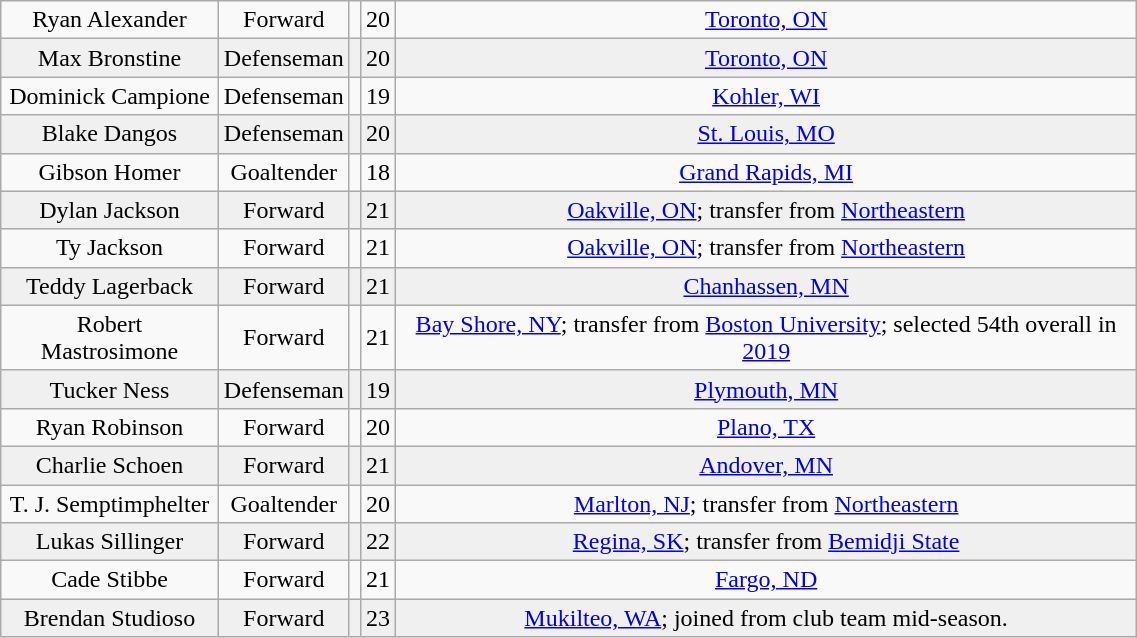<table class="wikitable" width="60%">
<tr align="center" bgcolor="">
<td>Ryan Alexander</td>
<td>Forward</td>
<td></td>
<td>20</td>
<td><a href='#'>Toronto, ON</a></td>
</tr>
<tr align="center" bgcolor="f0f0f0">
<td>Max Bronstine</td>
<td>Defenseman</td>
<td></td>
<td>20</td>
<td><a href='#'>Toronto, ON</a></td>
</tr>
<tr align="center" bgcolor="">
<td>Dominick Campione</td>
<td>Defenseman</td>
<td></td>
<td>19</td>
<td><a href='#'>Kohler, WI</a></td>
</tr>
<tr align="center" bgcolor="f0f0f0">
<td>Blake Dangos</td>
<td>Defenseman</td>
<td></td>
<td>20</td>
<td><a href='#'>St. Louis, MO</a></td>
</tr>
<tr align="center" bgcolor="">
<td>Gibson Homer</td>
<td>Goaltender</td>
<td></td>
<td>18</td>
<td><a href='#'>Grand Rapids, MI</a></td>
</tr>
<tr align="center" bgcolor="f0f0f0">
<td>Dylan Jackson</td>
<td>Forward</td>
<td></td>
<td>21</td>
<td><a href='#'>Oakville, ON</a>; transfer from <a href='#'>Northeastern</a></td>
</tr>
<tr align="center" bgcolor="">
<td>Ty Jackson</td>
<td>Forward</td>
<td></td>
<td>21</td>
<td><a href='#'>Oakville, ON</a>; transfer from <a href='#'>Northeastern</a></td>
</tr>
<tr align="center" bgcolor="f0f0f0">
<td>Teddy Lagerback</td>
<td>Forward</td>
<td></td>
<td>21</td>
<td><a href='#'>Chanhassen, MN</a></td>
</tr>
<tr align="center" bgcolor="">
<td>Robert Mastrosimone</td>
<td>Forward</td>
<td></td>
<td>21</td>
<td><a href='#'>Bay Shore, NY</a>; transfer from <a href='#'>Boston University</a>; selected 54th overall in <a href='#'>2019</a></td>
</tr>
<tr align="center" bgcolor="f0f0f0">
<td>Tucker Ness</td>
<td>Defenseman</td>
<td></td>
<td>19</td>
<td><a href='#'>Plymouth, MN</a></td>
</tr>
<tr align="center" bgcolor="">
<td>Ryan Robinson</td>
<td>Forward</td>
<td></td>
<td>20</td>
<td><a href='#'>Plano, TX</a></td>
</tr>
<tr align="center" bgcolor="f0f0f0">
<td>Charlie Schoen</td>
<td>Forward</td>
<td></td>
<td>21</td>
<td><a href='#'>Andover, MN</a></td>
</tr>
<tr align="center" bgcolor="">
<td>T. J. Semptimphelter</td>
<td>Goaltender</td>
<td></td>
<td>20</td>
<td><a href='#'>Marlton, NJ</a>; transfer from <a href='#'>Northeastern</a></td>
</tr>
<tr align="center" bgcolor="f0f0f0">
<td>Lukas Sillinger</td>
<td>Forward</td>
<td></td>
<td>22</td>
<td><a href='#'>Regina, SK</a>; transfer from <a href='#'>Bemidji State</a></td>
</tr>
<tr align="center" bgcolor="">
<td>Cade Stibbe</td>
<td>Forward</td>
<td></td>
<td>21</td>
<td><a href='#'>Fargo, ND</a></td>
</tr>
<tr align="center" bgcolor="f0f0f0">
<td>Brendan Studioso</td>
<td>Forward</td>
<td></td>
<td>23</td>
<td><a href='#'>Mukilteo, WA</a>; joined from club team mid-season.</td>
</tr>
</table>
